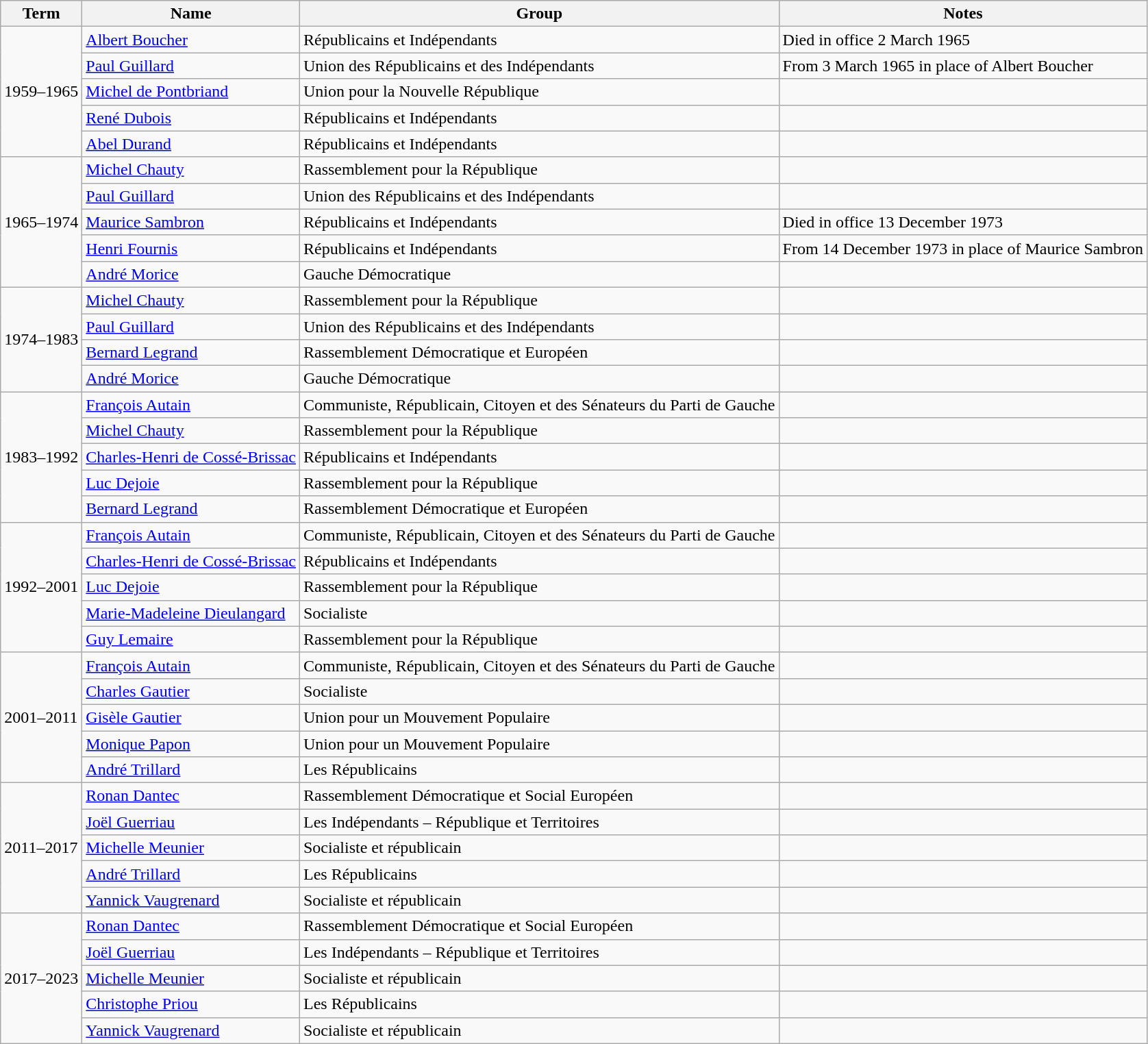<table class="wikitable sortable">
<tr>
<th>Term</th>
<th>Name</th>
<th>Group</th>
<th>Notes</th>
</tr>
<tr>
<td rowspan=5>1959–1965</td>
<td><a href='#'>Albert Boucher</a></td>
<td>Républicains et Indépendants</td>
<td>Died in office 2 March 1965</td>
</tr>
<tr>
<td><a href='#'>Paul Guillard</a></td>
<td>Union des Républicains et des Indépendants</td>
<td>From 3 March 1965 in place of Albert Boucher</td>
</tr>
<tr>
<td><a href='#'>Michel de Pontbriand</a></td>
<td>Union pour la Nouvelle République</td>
<td></td>
</tr>
<tr>
<td><a href='#'>René Dubois</a></td>
<td>Républicains et Indépendants</td>
<td></td>
</tr>
<tr>
<td><a href='#'>Abel Durand</a></td>
<td>Républicains et Indépendants</td>
<td></td>
</tr>
<tr>
<td rowspan=5>1965–1974</td>
<td><a href='#'>Michel Chauty</a></td>
<td>Rassemblement pour la République</td>
<td></td>
</tr>
<tr>
<td><a href='#'>Paul Guillard</a></td>
<td>Union des Républicains et des Indépendants</td>
<td></td>
</tr>
<tr>
<td><a href='#'>Maurice Sambron</a></td>
<td>Républicains et Indépendants</td>
<td>Died in office 13 December 1973</td>
</tr>
<tr>
<td><a href='#'>Henri Fournis</a></td>
<td>Républicains et Indépendants</td>
<td>From 14 December 1973 in place of Maurice Sambron</td>
</tr>
<tr>
<td><a href='#'>André Morice</a></td>
<td>Gauche Démocratique</td>
<td></td>
</tr>
<tr>
<td rowspan=4>1974–1983</td>
<td><a href='#'>Michel Chauty</a></td>
<td>Rassemblement pour la République</td>
<td></td>
</tr>
<tr>
<td><a href='#'>Paul Guillard</a></td>
<td>Union des Républicains et des Indépendants</td>
<td></td>
</tr>
<tr>
<td><a href='#'>Bernard Legrand</a></td>
<td>Rassemblement Démocratique et Européen</td>
<td></td>
</tr>
<tr>
<td><a href='#'>André Morice</a></td>
<td>Gauche Démocratique</td>
<td></td>
</tr>
<tr>
<td rowspan=5>1983–1992</td>
<td><a href='#'>François Autain</a></td>
<td>Communiste, Républicain, Citoyen et des Sénateurs du Parti de Gauche</td>
<td></td>
</tr>
<tr>
<td><a href='#'>Michel Chauty</a></td>
<td>Rassemblement pour la République</td>
<td></td>
</tr>
<tr>
<td><a href='#'>Charles-Henri de Cossé-Brissac</a></td>
<td>Républicains et Indépendants</td>
<td></td>
</tr>
<tr>
<td><a href='#'>Luc Dejoie</a></td>
<td>Rassemblement pour la République</td>
<td></td>
</tr>
<tr>
<td><a href='#'>Bernard Legrand</a></td>
<td>Rassemblement Démocratique et Européen</td>
<td></td>
</tr>
<tr>
<td rowspan=5>1992–2001</td>
<td><a href='#'>François Autain</a></td>
<td>Communiste, Républicain, Citoyen et des Sénateurs du Parti de Gauche</td>
<td></td>
</tr>
<tr>
<td><a href='#'>Charles-Henri de Cossé-Brissac</a></td>
<td>Républicains et Indépendants</td>
<td></td>
</tr>
<tr>
<td><a href='#'>Luc Dejoie</a></td>
<td>Rassemblement pour la République</td>
<td></td>
</tr>
<tr>
<td><a href='#'>Marie-Madeleine Dieulangard</a></td>
<td>Socialiste</td>
<td></td>
</tr>
<tr>
<td><a href='#'>Guy Lemaire</a></td>
<td>Rassemblement pour la République</td>
<td></td>
</tr>
<tr>
<td rowspan=5>2001–2011</td>
<td><a href='#'>François Autain</a></td>
<td>Communiste, Républicain, Citoyen et des Sénateurs du Parti de Gauche</td>
<td></td>
</tr>
<tr>
<td><a href='#'>Charles Gautier</a></td>
<td>Socialiste</td>
<td></td>
</tr>
<tr>
<td><a href='#'>Gisèle Gautier</a></td>
<td>Union pour un Mouvement Populaire</td>
<td></td>
</tr>
<tr>
<td><a href='#'>Monique Papon</a></td>
<td>Union pour un Mouvement Populaire</td>
<td></td>
</tr>
<tr>
<td><a href='#'>André Trillard</a></td>
<td>Les Républicains</td>
<td></td>
</tr>
<tr>
<td rowspan=5>2011–2017</td>
<td><a href='#'>Ronan Dantec</a></td>
<td>Rassemblement Démocratique et Social Européen</td>
<td></td>
</tr>
<tr>
<td><a href='#'>Joël Guerriau</a></td>
<td>Les Indépendants – République et Territoires</td>
<td></td>
</tr>
<tr>
<td><a href='#'>Michelle Meunier</a></td>
<td>Socialiste et républicain</td>
<td></td>
</tr>
<tr>
<td><a href='#'>André Trillard</a></td>
<td>Les Républicains</td>
<td></td>
</tr>
<tr>
<td><a href='#'>Yannick Vaugrenard</a></td>
<td>Socialiste et républicain</td>
<td></td>
</tr>
<tr>
<td rowspan=5>2017–2023</td>
<td><a href='#'>Ronan Dantec</a></td>
<td>Rassemblement Démocratique et Social Européen</td>
<td></td>
</tr>
<tr>
<td><a href='#'>Joël Guerriau</a></td>
<td>Les Indépendants – République et Territoires</td>
<td></td>
</tr>
<tr>
<td><a href='#'>Michelle Meunier</a></td>
<td>Socialiste et républicain</td>
<td></td>
</tr>
<tr>
<td><a href='#'>Christophe Priou</a></td>
<td>Les Républicains</td>
<td></td>
</tr>
<tr>
<td><a href='#'>Yannick Vaugrenard</a></td>
<td>Socialiste et républicain</td>
<td></td>
</tr>
</table>
